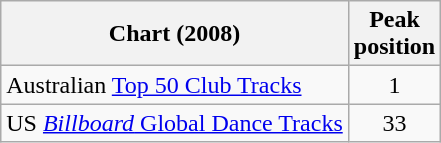<table class="wikitable">
<tr>
<th>Chart (2008)</th>
<th>Peak<br>position</th>
</tr>
<tr>
<td>Australian <a href='#'>Top 50 Club Tracks</a></td>
<td align="center">1</td>
</tr>
<tr>
<td>US <a href='#'><em>Billboard</em> Global Dance Tracks</a></td>
<td align="center">33</td>
</tr>
</table>
